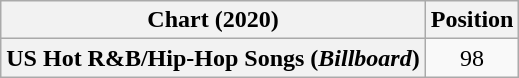<table class="wikitable plainrowheaders" style="text-align:center">
<tr>
<th scope="col">Chart (2020)</th>
<th scope="col">Position</th>
</tr>
<tr>
<th scope="row">US Hot R&B/Hip-Hop Songs (<em>Billboard</em>)</th>
<td>98</td>
</tr>
</table>
